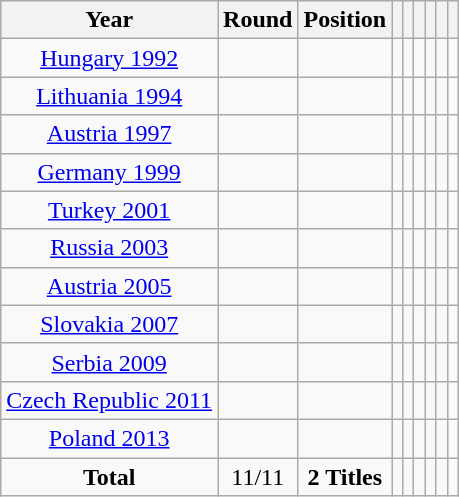<table class="wikitable" style="text-align: center;">
<tr>
<th>Year</th>
<th>Round</th>
<th>Position</th>
<th></th>
<th></th>
<th></th>
<th></th>
<th></th>
<th></th>
</tr>
<tr>
<td><a href='#'>Hungary 1992</a></td>
<td></td>
<td></td>
<td></td>
<td></td>
<td></td>
<td></td>
<td></td>
<td></td>
</tr>
<tr>
<td><a href='#'>Lithuania 1994</a></td>
<td></td>
<td></td>
<td></td>
<td></td>
<td></td>
<td></td>
<td></td>
<td></td>
</tr>
<tr>
<td><a href='#'>Austria 1997</a></td>
<td></td>
<td></td>
<td></td>
<td></td>
<td></td>
<td></td>
<td></td>
<td></td>
</tr>
<tr>
<td><a href='#'>Germany 1999</a></td>
<td></td>
<td></td>
<td></td>
<td></td>
<td></td>
<td></td>
<td></td>
<td></td>
</tr>
<tr>
<td><a href='#'>Turkey 2001</a></td>
<td></td>
<td></td>
<td></td>
<td></td>
<td></td>
<td></td>
<td></td>
<td></td>
</tr>
<tr>
<td><a href='#'>Russia 2003</a></td>
<td></td>
<td></td>
<td></td>
<td></td>
<td></td>
<td></td>
<td></td>
<td></td>
</tr>
<tr>
<td><a href='#'>Austria 2005</a></td>
<td></td>
<td></td>
<td></td>
<td></td>
<td></td>
<td></td>
<td></td>
<td></td>
</tr>
<tr>
<td><a href='#'>Slovakia 2007</a></td>
<td></td>
<td></td>
<td></td>
<td></td>
<td></td>
<td></td>
<td></td>
<td></td>
</tr>
<tr>
<td><a href='#'>Serbia 2009</a></td>
<td></td>
<td></td>
<td></td>
<td></td>
<td></td>
<td></td>
<td></td>
<td></td>
</tr>
<tr>
<td><a href='#'>Czech Republic 2011</a></td>
<td></td>
<td></td>
<td></td>
<td></td>
<td></td>
<td></td>
<td></td>
<td></td>
</tr>
<tr>
<td><a href='#'>Poland 2013</a></td>
<td></td>
<td></td>
<td></td>
<td></td>
<td></td>
<td></td>
<td></td>
<td></td>
</tr>
<tr>
<td><strong>Total</strong></td>
<td>11/11</td>
<td><strong>2 Titles</strong></td>
<td></td>
<td></td>
<td></td>
<td></td>
<td></td>
<td></td>
</tr>
</table>
